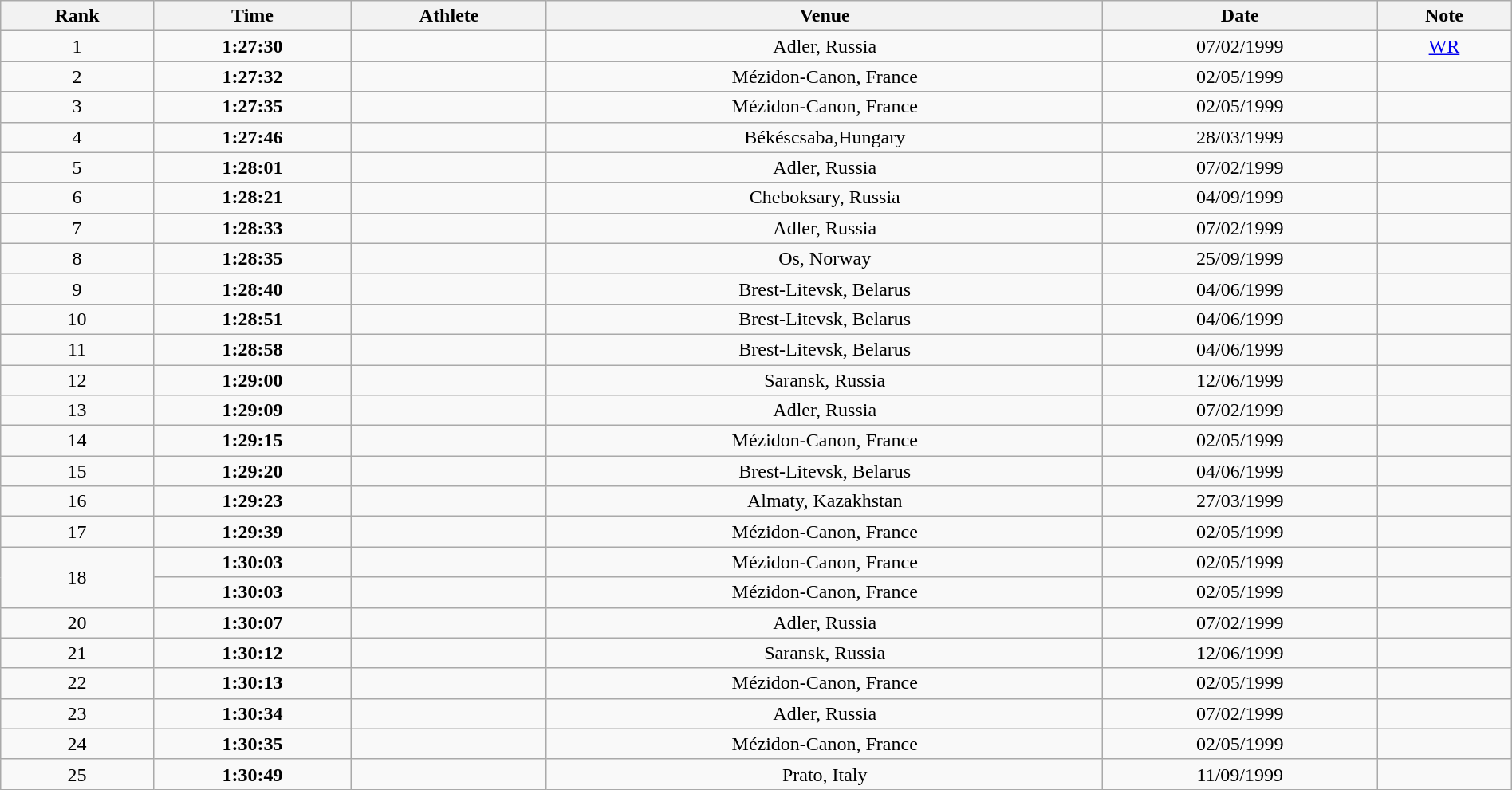<table class="wikitable" style="text-align:center; width:100%">
<tr>
<th>Rank</th>
<th>Time</th>
<th>Athlete</th>
<th>Venue</th>
<th>Date</th>
<th>Note</th>
</tr>
<tr>
<td>1</td>
<td><strong>1:27:30</strong></td>
<td align=left></td>
<td>Adler, Russia</td>
<td>07/02/1999</td>
<td><a href='#'>WR</a></td>
</tr>
<tr>
<td>2</td>
<td><strong>1:27:32</strong></td>
<td align=left></td>
<td>Mézidon-Canon, France</td>
<td>02/05/1999</td>
<td></td>
</tr>
<tr>
<td>3</td>
<td><strong>1:27:35</strong></td>
<td align=left></td>
<td>Mézidon-Canon, France</td>
<td>02/05/1999</td>
<td></td>
</tr>
<tr>
<td>4</td>
<td><strong>1:27:46</strong></td>
<td align=left></td>
<td>Békéscsaba,Hungary</td>
<td>28/03/1999</td>
<td></td>
</tr>
<tr>
<td>5</td>
<td><strong>1:28:01</strong></td>
<td align=left></td>
<td>Adler, Russia</td>
<td>07/02/1999</td>
<td></td>
</tr>
<tr>
<td>6</td>
<td><strong>1:28:21</strong></td>
<td align=left></td>
<td>Cheboksary, Russia</td>
<td>04/09/1999</td>
<td></td>
</tr>
<tr>
<td>7</td>
<td><strong>1:28:33</strong></td>
<td align=left></td>
<td>Adler, Russia</td>
<td>07/02/1999</td>
<td></td>
</tr>
<tr>
<td>8</td>
<td><strong>1:28:35</strong></td>
<td align=left></td>
<td>Os, Norway</td>
<td>25/09/1999</td>
<td></td>
</tr>
<tr>
<td>9</td>
<td><strong>1:28:40</strong></td>
<td align=left></td>
<td>Brest-Litevsk, Belarus</td>
<td>04/06/1999</td>
<td></td>
</tr>
<tr>
<td>10</td>
<td><strong>1:28:51</strong></td>
<td align=left></td>
<td>Brest-Litevsk, Belarus</td>
<td>04/06/1999</td>
<td></td>
</tr>
<tr>
<td>11</td>
<td><strong>1:28:58</strong></td>
<td align=left></td>
<td>Brest-Litevsk, Belarus</td>
<td>04/06/1999</td>
<td></td>
</tr>
<tr>
<td>12</td>
<td><strong>1:29:00</strong></td>
<td align=left></td>
<td>Saransk, Russia</td>
<td>12/06/1999</td>
<td></td>
</tr>
<tr>
<td>13</td>
<td><strong>1:29:09</strong></td>
<td align=left></td>
<td>Adler, Russia</td>
<td>07/02/1999</td>
<td></td>
</tr>
<tr>
<td>14</td>
<td><strong>1:29:15</strong></td>
<td align=left></td>
<td>Mézidon-Canon, France</td>
<td>02/05/1999</td>
<td></td>
</tr>
<tr>
<td>15</td>
<td><strong>1:29:20</strong></td>
<td align=left></td>
<td>Brest-Litevsk, Belarus</td>
<td>04/06/1999</td>
<td></td>
</tr>
<tr>
<td>16</td>
<td><strong>1:29:23</strong></td>
<td align=left></td>
<td>Almaty, Kazakhstan</td>
<td>27/03/1999</td>
<td></td>
</tr>
<tr>
<td>17</td>
<td><strong>1:29:39</strong></td>
<td align=left></td>
<td>Mézidon-Canon, France</td>
<td>02/05/1999</td>
<td></td>
</tr>
<tr>
<td rowspan=2>18</td>
<td><strong>1:30:03</strong></td>
<td align=left></td>
<td>Mézidon-Canon, France</td>
<td>02/05/1999</td>
<td></td>
</tr>
<tr>
<td><strong>1:30:03</strong></td>
<td align=left></td>
<td>Mézidon-Canon, France</td>
<td>02/05/1999</td>
<td></td>
</tr>
<tr>
<td>20</td>
<td><strong>1:30:07</strong></td>
<td align=left></td>
<td>Adler, Russia</td>
<td>07/02/1999</td>
<td></td>
</tr>
<tr>
<td>21</td>
<td><strong>1:30:12</strong></td>
<td align=left></td>
<td>Saransk, Russia</td>
<td>12/06/1999</td>
<td></td>
</tr>
<tr>
<td>22</td>
<td><strong>1:30:13</strong></td>
<td align=left></td>
<td>Mézidon-Canon, France</td>
<td>02/05/1999</td>
<td></td>
</tr>
<tr>
<td>23</td>
<td><strong>1:30:34</strong></td>
<td align=left></td>
<td>Adler, Russia</td>
<td>07/02/1999</td>
<td></td>
</tr>
<tr>
<td>24</td>
<td><strong>1:30:35</strong></td>
<td align=left></td>
<td>Mézidon-Canon, France</td>
<td>02/05/1999</td>
<td></td>
</tr>
<tr>
<td>25</td>
<td><strong>1:30:49</strong></td>
<td align=left></td>
<td>Prato, Italy</td>
<td>11/09/1999</td>
<td></td>
</tr>
</table>
